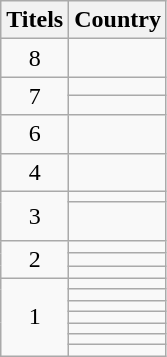<table class="wikitable">
<tr>
<th>Titels</th>
<th>Country</th>
</tr>
<tr>
<td align="center">8</td>
<td></td>
</tr>
<tr>
<td rowspan="2" align="center">7</td>
<td></td>
</tr>
<tr>
<td></td>
</tr>
<tr>
<td align="center">6</td>
<td></td>
</tr>
<tr>
<td align="center">4</td>
<td></td>
</tr>
<tr>
<td rowspan="2" align="center">3</td>
<td></td>
</tr>
<tr>
<td><em></em><br></td>
</tr>
<tr>
<td rowspan="3" align="center">2</td>
<td></td>
</tr>
<tr>
<td></td>
</tr>
<tr>
<td></td>
</tr>
<tr>
<td rowspan="7" align="center">1</td>
<td></td>
</tr>
<tr>
<td></td>
</tr>
<tr>
<td></td>
</tr>
<tr>
<td></td>
</tr>
<tr>
<td></td>
</tr>
<tr>
<td></td>
</tr>
<tr>
<td></td>
</tr>
</table>
